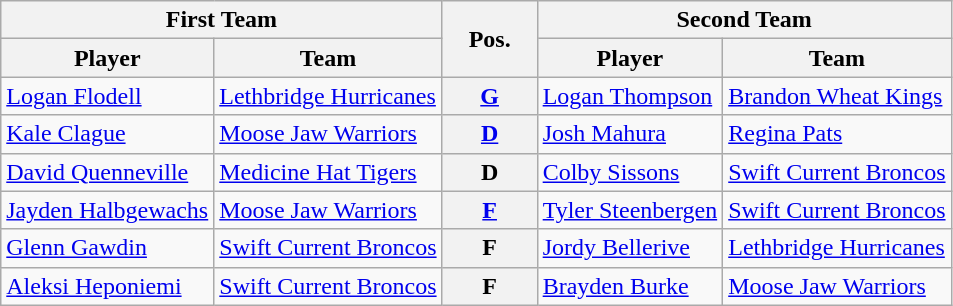<table class="wikitable">
<tr>
<th colspan="2">First Team</th>
<th style="width:10%;" rowspan="2">Pos.</th>
<th colspan="2">Second Team</th>
</tr>
<tr>
<th>Player</th>
<th>Team</th>
<th>Player</th>
<th>Team</th>
</tr>
<tr>
<td><a href='#'>Logan Flodell</a></td>
<td><a href='#'>Lethbridge Hurricanes</a></td>
<th style="text-align:center;"><a href='#'>G</a></th>
<td><a href='#'>Logan Thompson</a></td>
<td><a href='#'>Brandon Wheat Kings</a></td>
</tr>
<tr>
<td><a href='#'>Kale Clague</a></td>
<td><a href='#'>Moose Jaw Warriors</a></td>
<th style="text-align:center;"><a href='#'>D</a></th>
<td><a href='#'>Josh Mahura</a></td>
<td><a href='#'>Regina Pats</a></td>
</tr>
<tr>
<td><a href='#'>David Quenneville</a></td>
<td><a href='#'>Medicine Hat Tigers</a></td>
<th style="text-align:center;">D</th>
<td><a href='#'>Colby Sissons</a></td>
<td><a href='#'>Swift Current Broncos</a></td>
</tr>
<tr>
<td><a href='#'>Jayden Halbgewachs</a></td>
<td><a href='#'>Moose Jaw Warriors</a></td>
<th style="text-align:center;"><a href='#'>F</a></th>
<td><a href='#'>Tyler Steenbergen</a></td>
<td><a href='#'>Swift Current Broncos</a></td>
</tr>
<tr>
<td><a href='#'>Glenn Gawdin</a></td>
<td><a href='#'>Swift Current Broncos</a></td>
<th style="text-align:center;">F</th>
<td><a href='#'>Jordy Bellerive</a></td>
<td><a href='#'>Lethbridge Hurricanes</a></td>
</tr>
<tr>
<td><a href='#'>Aleksi Heponiemi</a></td>
<td><a href='#'>Swift Current Broncos</a></td>
<th style="text-align:center;">F</th>
<td><a href='#'>Brayden Burke</a></td>
<td><a href='#'>Moose Jaw Warriors</a></td>
</tr>
</table>
